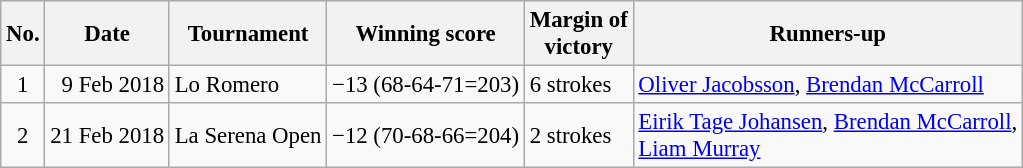<table class="wikitable" style="font-size:95%;">
<tr>
<th>No.</th>
<th>Date</th>
<th>Tournament</th>
<th>Winning score</th>
<th>Margin of<br>victory</th>
<th>Runners-up</th>
</tr>
<tr>
<td align=center>1</td>
<td align=right>9 Feb 2018</td>
<td>Lo Romero</td>
<td>−13 (68-64-71=203)</td>
<td>6 strokes</td>
<td> <a href='#'>Oliver Jacobsson</a>,  <a href='#'>Brendan McCarroll</a></td>
</tr>
<tr>
<td align=center>2</td>
<td align=right>21 Feb 2018</td>
<td>La Serena Open</td>
<td>−12 (70-68-66=204)</td>
<td>2 strokes</td>
<td> <a href='#'>Eirik Tage Johansen</a>,  <a href='#'>Brendan McCarroll</a>,<br> <a href='#'>Liam Murray</a></td>
</tr>
</table>
